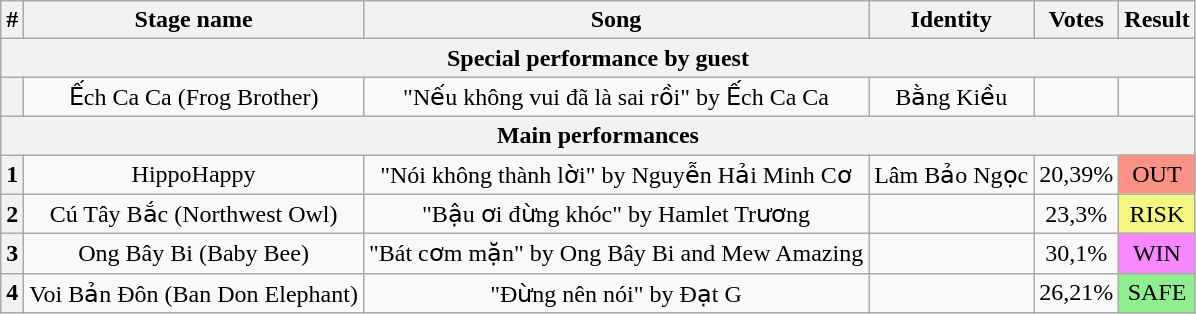<table class="wikitable plainrowheaders" style="text-align: center;">
<tr>
<th>#</th>
<th>Stage name</th>
<th>Song</th>
<th>Identity</th>
<th>Votes</th>
<th>Result</th>
</tr>
<tr>
<th colspan="6">Special performance by guest</th>
</tr>
<tr>
<th></th>
<td>Ếch Ca Ca (Frog Brother)</td>
<td>"Nếu không vui đã là sai rồi" by Ếch Ca Ca</td>
<td>Bằng Kiều</td>
<td></td>
<td></td>
</tr>
<tr>
<th colspan="6">Main performances</th>
</tr>
<tr>
<th>1</th>
<td>HippoHappy</td>
<td>"Nói không thành lời" by Nguyễn Hải Minh Cơ</td>
<td>Lâm Bảo Ngọc</td>
<td>20,39%</td>
<td bgcolor="#F99185">OUT</td>
</tr>
<tr>
<th>2</th>
<td>Cú Tây Bắc (Northwest Owl)</td>
<td>"Bậu ơi đừng khóc" by Hamlet Trương</td>
<td></td>
<td>23,3%</td>
<td bgcolor=#F3F781>RISK</td>
</tr>
<tr>
<th>3</th>
<td>Ong Bây Bi (Baby Bee)</td>
<td>"Bát cơm mặn" by Ong Bây Bi and Mew Amazing</td>
<td></td>
<td>30,1%</td>
<td bgcolor=#F888FD>WIN</td>
</tr>
<tr>
<th>4</th>
<td>Voi Bản Đôn (Ban Don Elephant)</td>
<td>"Đừng nên nói" by Đạt G</td>
<td></td>
<td>26,21%</td>
<td bgcolor=lightgreen>SAFE</td>
</tr>
</table>
